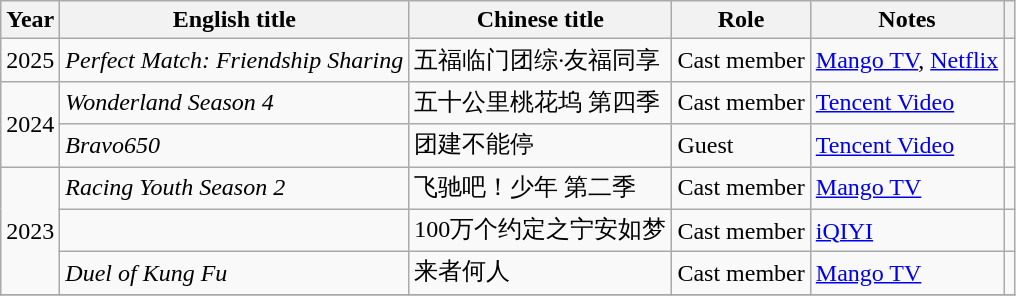<table class="wikitable">
<tr>
<th width=10>Year</th>
<th>English title</th>
<th>Chinese title</th>
<th>Role</th>
<th>Notes</th>
<th></th>
</tr>
<tr>
<td>2025</td>
<td><em>Perfect Match: Friendship Sharing</em></td>
<td>五福临门团综·友福同享</td>
<td>Cast member</td>
<td><a href='#'>Mango TV</a>, <a href='#'>Netflix</a></td>
<td></td>
</tr>
<tr>
<td rowspan="2">2024</td>
<td><em>Wonderland Season 4</em></td>
<td>五十公里桃花坞 第四季</td>
<td>Cast member</td>
<td><a href='#'>Tencent Video</a></td>
<td></td>
</tr>
<tr>
<td><em>Bravo650</em></td>
<td>团建不能停</td>
<td>Guest</td>
<td><a href='#'>Tencent Video</a></td>
<td></td>
</tr>
<tr>
<td rowspan="3">2023</td>
<td><em>Racing Youth Season 2</em></td>
<td>飞驰吧！少年 第二季</td>
<td>Cast member</td>
<td><a href='#'>Mango TV</a></td>
<td></td>
</tr>
<tr>
<td><em></em></td>
<td>100万个约定之宁安如梦</td>
<td>Cast member</td>
<td><a href='#'>iQIYI</a></td>
<td></td>
</tr>
<tr>
<td><em>Duel of Kung Fu</em></td>
<td>来者何人</td>
<td>Cast member</td>
<td><a href='#'>Mango TV</a></td>
<td></td>
</tr>
<tr>
</tr>
</table>
